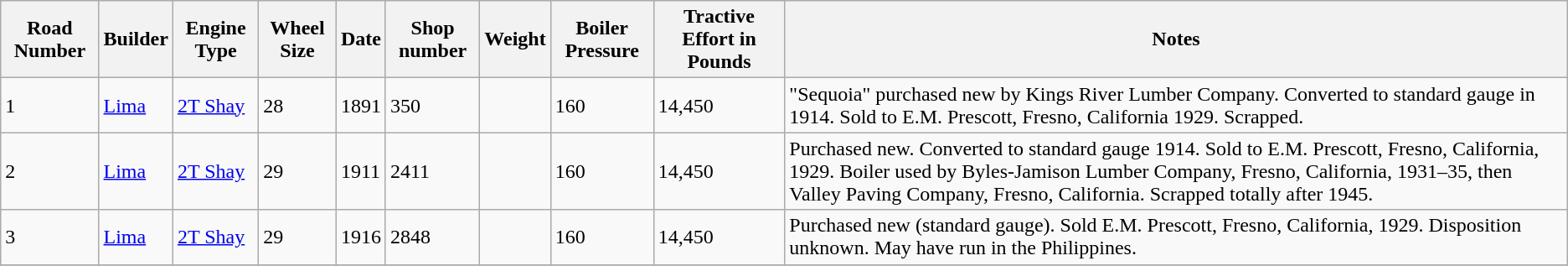<table class="wikitable">
<tr>
<th>Road Number</th>
<th>Builder</th>
<th>Engine Type</th>
<th>Wheel Size</th>
<th>Date</th>
<th>Shop number</th>
<th>Weight</th>
<th>Boiler Pressure</th>
<th>Tractive Effort in Pounds</th>
<th>Notes</th>
</tr>
<tr>
<td>1</td>
<td><a href='#'>Lima</a></td>
<td><a href='#'>2T Shay</a></td>
<td>28</td>
<td>1891</td>
<td>350</td>
<td></td>
<td>160</td>
<td>14,450</td>
<td>"Sequoia" purchased new by Kings River Lumber Company. Converted to standard gauge in 1914. Sold to E.M. Prescott, Fresno, California 1929. Scrapped.</td>
</tr>
<tr>
<td>2</td>
<td><a href='#'>Lima</a></td>
<td><a href='#'>2T Shay</a></td>
<td>29</td>
<td>1911</td>
<td>2411</td>
<td></td>
<td>160</td>
<td>14,450</td>
<td>Purchased new. Converted to standard gauge 1914. Sold to E.M. Prescott, Fresno, California, 1929. Boiler used by Byles-Jamison Lumber Company, Fresno, California, 1931–35, then Valley Paving Company, Fresno, California. Scrapped totally after 1945.</td>
</tr>
<tr>
<td>3</td>
<td><a href='#'>Lima</a></td>
<td><a href='#'>2T Shay</a></td>
<td>29</td>
<td>1916</td>
<td>2848</td>
<td></td>
<td>160</td>
<td>14,450</td>
<td>Purchased new (standard gauge). Sold E.M. Prescott, Fresno, California, 1929. Disposition unknown. May have run in the Philippines.</td>
</tr>
<tr>
</tr>
</table>
